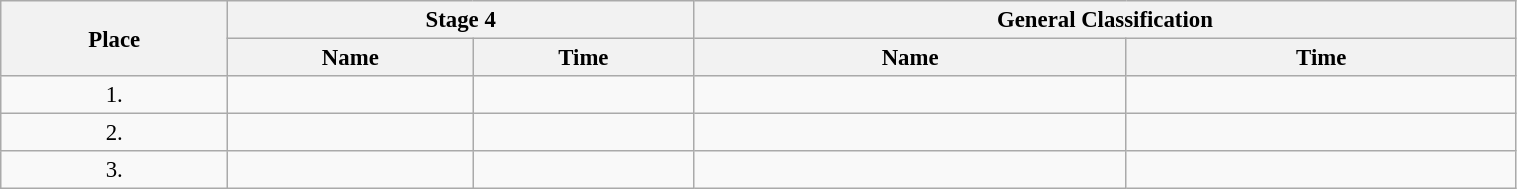<table class=wikitable style="font-size:95%" width="80%">
<tr>
<th rowspan="2">Place</th>
<th colspan="2">Stage 4</th>
<th colspan="2">General Classification</th>
</tr>
<tr>
<th>Name</th>
<th>Time</th>
<th>Name</th>
<th>Time</th>
</tr>
<tr>
<td align="center">1.</td>
<td></td>
<td></td>
<td></td>
<td></td>
</tr>
<tr>
<td align="center">2.</td>
<td></td>
<td></td>
<td></td>
<td></td>
</tr>
<tr>
<td align="center">3.</td>
<td></td>
<td></td>
<td></td>
<td></td>
</tr>
</table>
